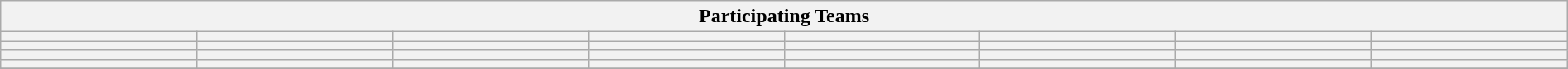<table class="wikitable" style="width:100%;">
<tr>
<th colspan=8><strong>Participating Teams</strong></th>
</tr>
<tr>
<th style="width:12%;"></th>
<th style="width:12%;"></th>
<th style="width:12%;"></th>
<th style="width:12%;"></th>
<th style="width:12%;"></th>
<th style="width:12%;"></th>
<th style="width:12%;"></th>
<th style="width:12%;"></th>
</tr>
<tr>
<th style="width:12%;"></th>
<th style="width:12%;"></th>
<th style="width:12%;"></th>
<th style="width:12%;"></th>
<th style="width:12%;"></th>
<th style="width:12%;"></th>
<th style="width:12%;"></th>
<th style="width:12%;"></th>
</tr>
<tr>
<th style="width:12%;"></th>
<th style="width:12%;"></th>
<th style="width:12%;"></th>
<th style="width:12%;"></th>
<th style="width:12%;"></th>
<th style="width:12%;"></th>
<th style="width:12%;"></th>
<th style="width:12%;"></th>
</tr>
<tr>
<th style="width:12%;"></th>
<th style="width:12%;"></th>
<th style="width:12%;"></th>
<th style="width:12%;"></th>
<th style="width:12%;"></th>
<th style="width:12%;"></th>
<th style="width:12%;"></th>
<th style="width:12%;"></th>
</tr>
<tr>
</tr>
</table>
